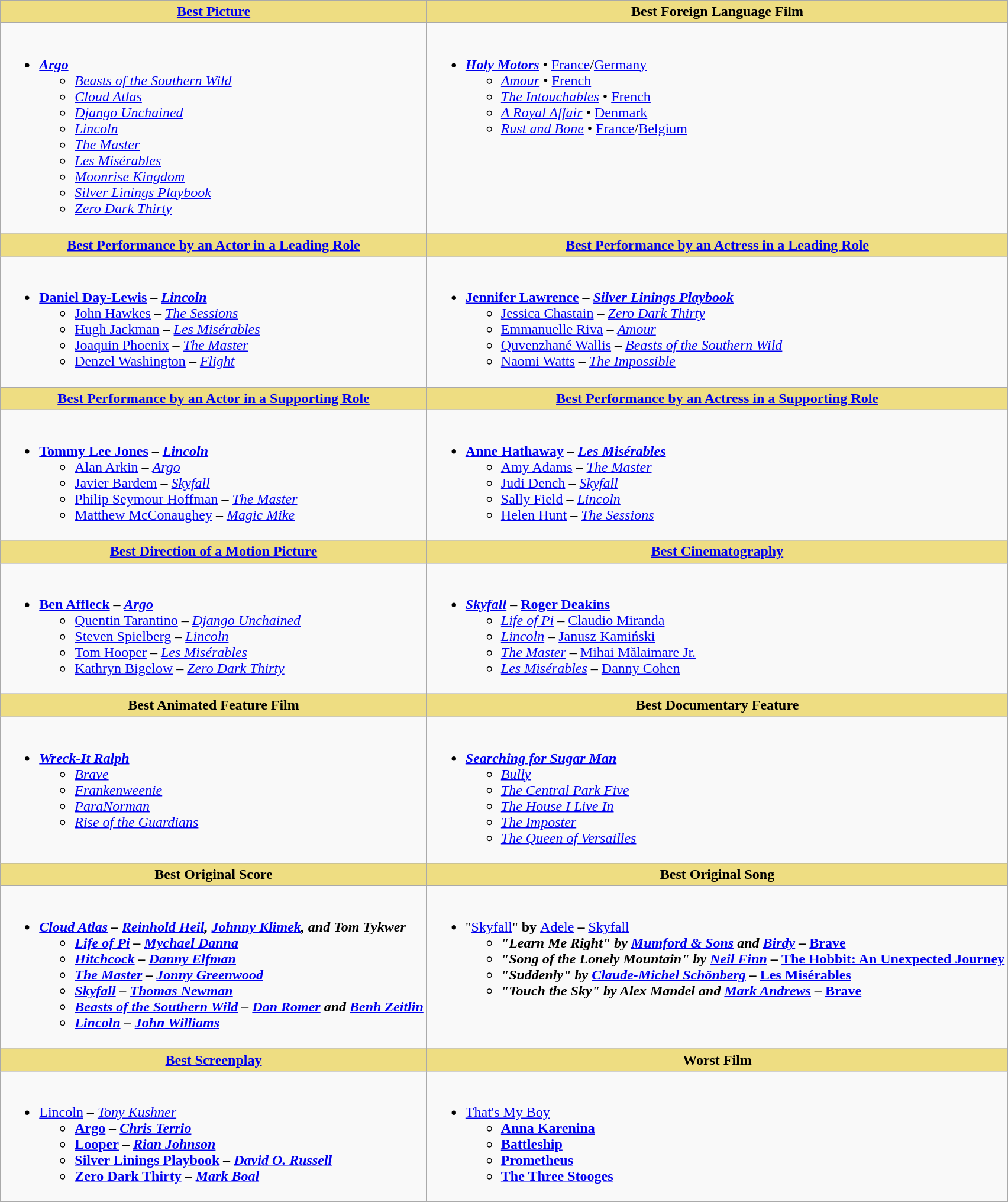<table class=wikitable style="width="150%">
<tr>
<th style="background:#EEDD82;" ! style="width="50%"><a href='#'>Best Picture</a></th>
<th style="background:#EEDD82;" ! style="width="50%">Best Foreign Language Film</th>
</tr>
<tr>
<td valign="top"><br><ul><li><strong><em><a href='#'>Argo</a></em></strong><ul><li><em><a href='#'>Beasts of the Southern Wild</a></em></li><li><em><a href='#'>Cloud Atlas</a></em></li><li><em><a href='#'>Django Unchained</a></em></li><li><em><a href='#'>Lincoln</a></em></li><li><em><a href='#'>The Master</a></em></li><li><em><a href='#'>Les Misérables</a></em></li><li><em><a href='#'>Moonrise Kingdom</a></em></li><li><em><a href='#'>Silver Linings Playbook</a></em></li><li><em><a href='#'>Zero Dark Thirty</a></em></li></ul></li></ul></td>
<td valign="top"><br><ul><li><strong><em><a href='#'>Holy Motors</a></em></strong> • <a href='#'>France</a>/<a href='#'>Germany</a><ul><li><em><a href='#'>Amour</a></em> • <a href='#'>French</a></li><li><em><a href='#'>The Intouchables</a></em> • <a href='#'>French</a></li><li><em><a href='#'>A Royal Affair</a></em> • <a href='#'>Denmark</a></li><li><em><a href='#'>Rust and Bone</a></em> • <a href='#'>France</a>/<a href='#'>Belgium</a></li></ul></li></ul></td>
</tr>
<tr>
<th style="background:#EEDD82;" ! style="width="50%"><a href='#'>Best Performance by an Actor in a Leading Role</a></th>
<th style="background:#EEDD82;" ! style="width="50%"><a href='#'>Best Performance by an Actress in a Leading Role</a></th>
</tr>
<tr>
<td valign="top"><br><ul><li><strong><a href='#'>Daniel Day-Lewis</a></strong> – <strong><em><a href='#'>Lincoln</a></em></strong><ul><li><a href='#'>John Hawkes</a> – <em><a href='#'>The Sessions</a></em></li><li><a href='#'>Hugh Jackman</a> – <em><a href='#'>Les Misérables</a></em></li><li><a href='#'>Joaquin Phoenix</a> – <em><a href='#'>The Master</a></em></li><li><a href='#'>Denzel Washington</a> – <em><a href='#'>Flight</a></em></li></ul></li></ul></td>
<td valign="top"><br><ul><li><strong><a href='#'>Jennifer Lawrence</a></strong> – <strong><em><a href='#'>Silver Linings Playbook</a></em></strong><ul><li><a href='#'>Jessica Chastain</a> – <em><a href='#'>Zero Dark Thirty</a></em></li><li><a href='#'>Emmanuelle Riva</a> – <em><a href='#'>Amour</a></em></li><li><a href='#'>Quvenzhané Wallis</a> – <em><a href='#'>Beasts of the Southern Wild</a></em></li><li><a href='#'>Naomi Watts</a> – <em><a href='#'>The Impossible</a></em></li></ul></li></ul></td>
</tr>
<tr>
<th style="background:#EEDD82;" ! style="width="50%"><a href='#'>Best Performance by an Actor in a Supporting Role</a></th>
<th style="background:#EEDD82;" ! style="width="50%"><a href='#'>Best Performance by an Actress in a Supporting Role</a></th>
</tr>
<tr>
<td valign="top"><br><ul><li><strong><a href='#'>Tommy Lee Jones</a></strong> – <strong><em><a href='#'>Lincoln</a></em></strong><ul><li><a href='#'>Alan Arkin</a> – <em><a href='#'>Argo</a></em></li><li><a href='#'>Javier Bardem</a> – <em><a href='#'>Skyfall</a></em></li><li><a href='#'>Philip Seymour Hoffman</a> – <em><a href='#'>The Master</a></em></li><li><a href='#'>Matthew McConaughey</a> – <em><a href='#'>Magic Mike</a></em></li></ul></li></ul></td>
<td valign="top"><br><ul><li><strong><a href='#'>Anne Hathaway</a></strong> – <strong><em><a href='#'>Les Misérables</a></em></strong><ul><li><a href='#'>Amy Adams</a> – <em><a href='#'>The Master</a></em></li><li><a href='#'>Judi Dench</a> – <em><a href='#'>Skyfall</a></em></li><li><a href='#'>Sally Field</a> – <em><a href='#'>Lincoln</a></em></li><li><a href='#'>Helen Hunt</a> – <em><a href='#'>The Sessions</a></em></li></ul></li></ul></td>
</tr>
<tr>
<th style="background:#EEDD82;" ! style="width="50%"><a href='#'>Best Direction of a Motion Picture</a></th>
<th style="background:#EEDD82;" ! style="width="50%"><a href='#'>Best Cinematography</a></th>
</tr>
<tr>
<td valign="top"><br><ul><li><strong><a href='#'>Ben Affleck</a></strong> – <strong><em><a href='#'>Argo</a></em></strong><ul><li><a href='#'>Quentin Tarantino</a> – <em><a href='#'>Django Unchained</a></em></li><li><a href='#'>Steven Spielberg</a> – <em><a href='#'>Lincoln</a></em></li><li><a href='#'>Tom Hooper</a> – <em><a href='#'>Les Misérables</a></em></li><li><a href='#'>Kathryn Bigelow</a> – <em><a href='#'>Zero Dark Thirty</a></em></li></ul></li></ul></td>
<td valign="top"><br><ul><li><strong><em><a href='#'>Skyfall</a></em></strong> – <strong><a href='#'>Roger Deakins</a></strong><ul><li><em><a href='#'>Life of Pi</a></em> – <a href='#'>Claudio Miranda</a></li><li><em><a href='#'>Lincoln</a></em> – <a href='#'>Janusz Kamiński</a></li><li><em><a href='#'>The Master</a></em> – <a href='#'>Mihai Mălaimare Jr.</a></li><li><em><a href='#'>Les Misérables</a></em> – <a href='#'>Danny Cohen</a></li></ul></li></ul></td>
</tr>
<tr>
<th style="background:#EEDD82;" ! style="width="50%">Best Animated Feature Film</th>
<th style="background:#EEDD82;" ! style="width="50%">Best Documentary Feature</th>
</tr>
<tr>
<td valign="top"><br><ul><li><strong><em><a href='#'>Wreck-It Ralph</a></em></strong><ul><li><em><a href='#'>Brave</a></em></li><li><em><a href='#'>Frankenweenie</a></em></li><li><em><a href='#'>ParaNorman</a></em></li><li><em><a href='#'>Rise of the Guardians</a></em></li></ul></li></ul></td>
<td valign="top"><br><ul><li><strong><em><a href='#'>Searching for Sugar Man</a></em></strong><ul><li><em><a href='#'>Bully</a></em></li><li><em><a href='#'>The Central Park Five</a></em></li><li><em><a href='#'>The House I Live In</a></em></li><li><em><a href='#'>The Imposter</a></em></li><li><em><a href='#'>The Queen of Versailles</a></em></li></ul></li></ul></td>
</tr>
<tr>
<th style="background:#EEDD82;" ! style="width="50%">Best Original Score</th>
<th style="background:#EEDD82;" ! style="width="50%">Best Original Song</th>
</tr>
<tr>
<td valign="top"><br><ul><li><strong><em><a href='#'>Cloud Atlas</a><em> – <a href='#'>Reinhold Heil</a>, <a href='#'>Johnny Klimek</a>, and Tom Tykwer<strong><ul><li></em><a href='#'>Life of Pi</a><em> – <a href='#'>Mychael Danna</a></li><li></em><a href='#'>Hitchcock</a><em> – <a href='#'>Danny Elfman</a></li><li></em><a href='#'>The Master</a><em> – <a href='#'>Jonny Greenwood</a></li><li></em><a href='#'>Skyfall</a><em> – <a href='#'>Thomas Newman</a></li><li></em><a href='#'>Beasts of the Southern Wild</a><em> – <a href='#'>Dan Romer</a> and <a href='#'>Benh Zeitlin</a></li><li></em><a href='#'>Lincoln</a><em> – <a href='#'>John Williams</a></li></ul></li></ul></td>
<td valign="top"><br><ul><li></strong>"<a href='#'>Skyfall</a>"<strong> by </strong><a href='#'>Adele</a><strong> – </em></strong><a href='#'>Skyfall</a><strong><em><ul><li>"Learn Me Right" by <a href='#'>Mumford & Sons</a> and <a href='#'>Birdy</a> – </em><a href='#'>Brave</a><em></li><li>"Song of the Lonely Mountain" by <a href='#'>Neil Finn</a> – </em><a href='#'>The Hobbit: An Unexpected Journey</a><em></li><li>"Suddenly" by <a href='#'>Claude-Michel Schönberg</a> – </em><a href='#'>Les Misérables</a><em></li><li>"Touch the Sky" by Alex Mandel and <a href='#'>Mark Andrews</a> – </em><a href='#'>Brave</a><em></li></ul></li></ul></td>
</tr>
<tr>
<th style="background:#EEDD82;" ! style="width="50%"><a href='#'>Best Screenplay</a></th>
<th style="background:#EEDD82;" ! style="width="50%">Worst Film</th>
</tr>
<tr>
<td valign="top"><br><ul><li></em></strong><a href='#'>Lincoln</a><strong><em> – </strong><a href='#'>Tony Kushner</a><strong><ul><li></em><a href='#'>Argo</a><em> – <a href='#'>Chris Terrio</a></li><li></em><a href='#'>Looper</a><em> – <a href='#'>Rian Johnson</a></li><li></em><a href='#'>Silver Linings Playbook</a><em> – <a href='#'>David O. Russell</a></li><li></em><a href='#'>Zero Dark Thirty</a><em> – <a href='#'>Mark Boal</a></li></ul></li></ul></td>
<td valign="top"><br><ul><li></em></strong><a href='#'>That's My Boy</a><strong><em><ul><li></em><a href='#'>Anna Karenina</a><em></li><li></em><a href='#'>Battleship</a><em></li><li></em><a href='#'>Prometheus</a><em></li><li></em><a href='#'>The Three Stooges</a><em></li></ul></li></ul></td>
</tr>
</table>
